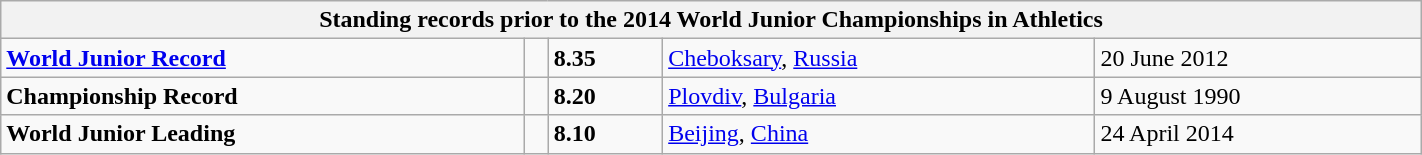<table class="wikitable" width=75%>
<tr>
<th colspan="5">Standing records prior to the 2014 World Junior Championships in Athletics</th>
</tr>
<tr>
<td><strong><a href='#'>World Junior Record</a></strong></td>
<td></td>
<td><strong>8.35</strong></td>
<td><a href='#'>Cheboksary</a>, <a href='#'>Russia</a></td>
<td>20 June 2012</td>
</tr>
<tr>
<td><strong>Championship Record</strong></td>
<td></td>
<td><strong>8.20</strong></td>
<td><a href='#'>Plovdiv</a>, <a href='#'>Bulgaria</a></td>
<td>9 August 1990</td>
</tr>
<tr>
<td><strong>World Junior Leading</strong></td>
<td></td>
<td><strong>8.10</strong></td>
<td><a href='#'>Beijing</a>, <a href='#'>China</a></td>
<td>24 April 2014</td>
</tr>
</table>
